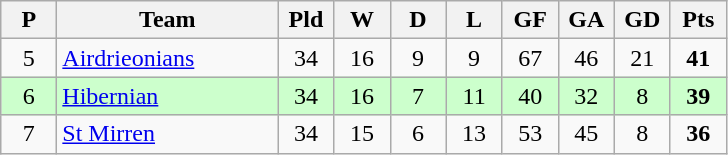<table class="wikitable" style="text-align: center;">
<tr>
<th width=30>P</th>
<th width=140>Team</th>
<th width=30>Pld</th>
<th width=30>W</th>
<th width=30>D</th>
<th width=30>L</th>
<th width=30>GF</th>
<th width=30>GA</th>
<th width=30>GD</th>
<th width=30>Pts</th>
</tr>
<tr>
<td>5</td>
<td align=left><a href='#'>Airdrieonians</a></td>
<td>34</td>
<td>16</td>
<td>9</td>
<td>9</td>
<td>67</td>
<td>46</td>
<td>21</td>
<td><strong>41</strong></td>
</tr>
<tr style="background:#ccffcc;">
<td>6</td>
<td align=left><a href='#'>Hibernian</a></td>
<td>34</td>
<td>16</td>
<td>7</td>
<td>11</td>
<td>40</td>
<td>32</td>
<td>8</td>
<td><strong>39</strong></td>
</tr>
<tr>
<td>7</td>
<td align=left><a href='#'>St Mirren</a></td>
<td>34</td>
<td>15</td>
<td>6</td>
<td>13</td>
<td>53</td>
<td>45</td>
<td>8</td>
<td><strong>36</strong></td>
</tr>
</table>
